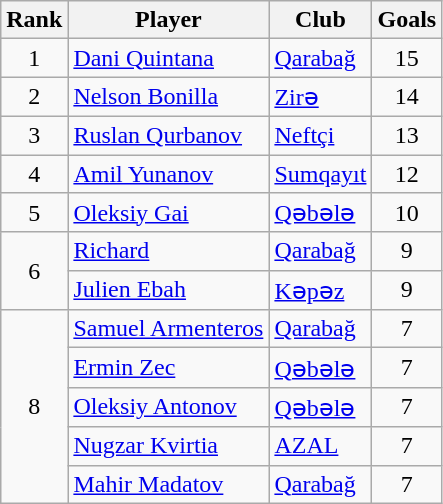<table class="wikitable" style="text-align:center">
<tr>
<th>Rank</th>
<th>Player</th>
<th>Club</th>
<th>Goals</th>
</tr>
<tr>
<td rowspan=1>1</td>
<td align="left"> <a href='#'>Dani Quintana</a></td>
<td align="left"><a href='#'>Qarabağ</a></td>
<td>15</td>
</tr>
<tr>
<td rowspan=1>2</td>
<td align="left"> <a href='#'>Nelson Bonilla</a></td>
<td align="left"><a href='#'>Zirə</a></td>
<td>14</td>
</tr>
<tr>
<td rowspan=1>3</td>
<td align="left"> <a href='#'>Ruslan Qurbanov</a></td>
<td align="left"><a href='#'>Neftçi</a></td>
<td>13</td>
</tr>
<tr>
<td rowspan=1>4</td>
<td align="left"> <a href='#'>Amil Yunanov</a></td>
<td align="left"><a href='#'>Sumqayıt</a></td>
<td>12</td>
</tr>
<tr>
<td rowspan=1>5</td>
<td align="left"> <a href='#'>Oleksiy Gai</a></td>
<td align="left"><a href='#'>Qəbələ</a></td>
<td>10</td>
</tr>
<tr>
<td rowspan=2>6</td>
<td align="left"> <a href='#'>Richard</a></td>
<td align="left"><a href='#'>Qarabağ</a></td>
<td>9</td>
</tr>
<tr>
<td align="left"> <a href='#'>Julien Ebah</a></td>
<td align="left"><a href='#'>Kəpəz</a></td>
<td>9</td>
</tr>
<tr>
<td rowspan=5>8</td>
<td align="left"> <a href='#'>Samuel Armenteros</a></td>
<td align="left"><a href='#'>Qarabağ</a></td>
<td>7</td>
</tr>
<tr>
<td align="left"> <a href='#'>Ermin Zec</a></td>
<td align="left"><a href='#'>Qəbələ</a></td>
<td>7</td>
</tr>
<tr>
<td align="left"> <a href='#'>Oleksiy Antonov</a></td>
<td align="left"><a href='#'>Qəbələ</a></td>
<td>7</td>
</tr>
<tr>
<td align="left"> <a href='#'>Nugzar Kvirtia</a></td>
<td align="left"><a href='#'>AZAL</a></td>
<td>7</td>
</tr>
<tr>
<td align="left"> <a href='#'>Mahir Madatov</a></td>
<td align="left"><a href='#'>Qarabağ</a></td>
<td>7</td>
</tr>
</table>
